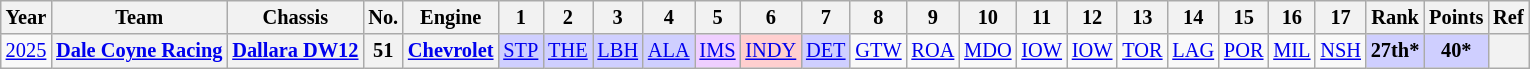<table class="wikitable" style="text-align:center; font-size:85%;">
<tr>
<th>Year</th>
<th>Team</th>
<th>Chassis</th>
<th>No.</th>
<th>Engine</th>
<th>1</th>
<th>2</th>
<th>3</th>
<th>4</th>
<th>5</th>
<th>6</th>
<th>7</th>
<th>8</th>
<th>9</th>
<th>10</th>
<th>11</th>
<th>12</th>
<th>13</th>
<th>14</th>
<th>15</th>
<th>16</th>
<th>17</th>
<th>Rank</th>
<th>Points</th>
<th>Ref</th>
</tr>
<tr>
<td><a href='#'>2025</a></td>
<th nowrap=""><a href='#'>Dale Coyne Racing</a></th>
<th><a href='#'>Dallara DW12</a></th>
<th>51</th>
<th><a href='#'>Chevrolet</a></th>
<td style="background:#CFCFFF;"><a href='#'>STP</a><br></td>
<td style="background:#CFCFFF;"><a href='#'>THE</a><br></td>
<td style="background:#CFCFFF;"><a href='#'>LBH</a><br></td>
<td style="background:#CFCFFF;"><a href='#'>ALA</a><br></td>
<td style="background:#EFCFFF;"><a href='#'>IMS</a><br></td>
<td style="background:#FFCFCF;"><a href='#'>INDY</a><br></td>
<td style="background:#CFCFFF;"><a href='#'>DET</a><br></td>
<td><a href='#'>GTW</a></td>
<td><a href='#'>ROA</a></td>
<td><a href='#'>MDO</a></td>
<td><a href='#'>IOW</a></td>
<td><a href='#'>IOW</a></td>
<td><a href='#'>TOR</a></td>
<td><a href='#'>LAG</a></td>
<td><a href='#'>POR</a></td>
<td><a href='#'>MIL</a></td>
<td><a href='#'>NSH</a></td>
<th style="background:#CFCFFF;">27th*</th>
<th style="background:#CFCFFF;">40*</th>
<th></th>
</tr>
</table>
